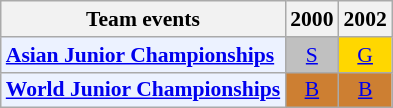<table class="wikitable" style="font-size: 90%; text-align:center">
<tr>
<th>Team events</th>
<th>2000</th>
<th>2002</th>
</tr>
<tr>
<td bgcolor="#ECF2FF"; align="left"><strong><a href='#'>Asian Junior Championships</a></strong></td>
<td bgcolor=silver><a href='#'>S</a></td>
<td bgcolor=gold><a href='#'>G</a></td>
</tr>
<tr>
<td bgcolor="#ECF2FF"; align="left"><strong><a href='#'>World Junior Championships</a></strong></td>
<td bgcolor=CD7F32><a href='#'>B</a></td>
<td bgcolor=CD7F32><a href='#'>B</a></td>
</tr>
</table>
